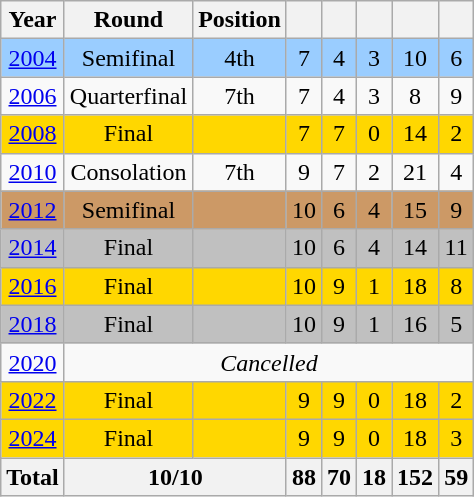<table class="wikitable" style="text-align: center;">
<tr>
<th>Year</th>
<th>Round</th>
<th>Position</th>
<th width="15"></th>
<th width="15"></th>
<th width="15"></th>
<th></th>
<th></th>
</tr>
<tr bgcolor=#9acdff>
<td> <a href='#'>2004</a></td>
<td>Semifinal</td>
<td>4th</td>
<td>7</td>
<td>4</td>
<td>3</td>
<td>10</td>
<td>6</td>
</tr>
<tr>
<td> <a href='#'>2006</a></td>
<td>Quarterfinal</td>
<td>7th</td>
<td>7</td>
<td>4</td>
<td>3</td>
<td>8</td>
<td>9</td>
</tr>
<tr bgcolor=gold>
<td> <a href='#'>2008</a></td>
<td>Final</td>
<td></td>
<td>7</td>
<td>7</td>
<td>0</td>
<td>14</td>
<td>2</td>
</tr>
<tr>
<td> <a href='#'>2010</a></td>
<td>Consolation</td>
<td>7th</td>
<td>9</td>
<td>7</td>
<td>2</td>
<td>21</td>
<td>4</td>
</tr>
<tr bgcolor=cc9966>
<td> <a href='#'>2012</a></td>
<td>Semifinal</td>
<td></td>
<td>10</td>
<td>6</td>
<td>4</td>
<td>15</td>
<td>9</td>
</tr>
<tr bgcolor=silver>
<td> <a href='#'>2014</a></td>
<td>Final</td>
<td></td>
<td>10</td>
<td>6</td>
<td>4</td>
<td>14</td>
<td>11</td>
</tr>
<tr bgcolor=gold>
<td> <a href='#'>2016</a></td>
<td>Final</td>
<td></td>
<td>10</td>
<td>9</td>
<td>1</td>
<td>18</td>
<td>8</td>
</tr>
<tr bgcolor=silver>
<td> <a href='#'>2018</a></td>
<td>Final</td>
<td></td>
<td>10</td>
<td>9</td>
<td>1</td>
<td>16</td>
<td>5</td>
</tr>
<tr>
<td> <a href='#'>2020</a></td>
<td colspan=7><em>Cancelled</em></td>
</tr>
<tr bgcolor=gold>
<td> <a href='#'>2022</a></td>
<td>Final</td>
<td></td>
<td>9</td>
<td>9</td>
<td>0</td>
<td>18</td>
<td>2</td>
</tr>
<tr bgcolor=gold>
<td> <a href='#'>2024</a></td>
<td>Final</td>
<td></td>
<td>9</td>
<td>9</td>
<td>0</td>
<td>18</td>
<td>3</td>
</tr>
<tr>
<th>Total</th>
<th colspan="2">10/10</th>
<th>88</th>
<th>70</th>
<th>18</th>
<th>152</th>
<th>59</th>
</tr>
</table>
